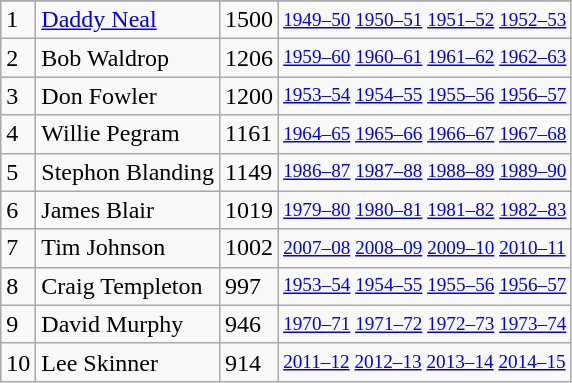<table class="wikitable">
<tr>
</tr>
<tr>
<td>1</td>
<td><a href='#'>Daddy Neal</a></td>
<td>1500</td>
<td style="font-size:80%;"><a href='#'>1949–50</a> <a href='#'>1950–51</a> <a href='#'>1951–52</a> <a href='#'>1952–53</a></td>
</tr>
<tr>
<td>2</td>
<td>Bob Waldrop</td>
<td>1206</td>
<td style="font-size:80%;"><a href='#'>1959–60</a> <a href='#'>1960–61</a> <a href='#'>1961–62</a> <a href='#'>1962–63</a></td>
</tr>
<tr>
<td>3</td>
<td>Don Fowler</td>
<td>1200</td>
<td style="font-size:80%;"><a href='#'>1953–54</a> <a href='#'>1954–55</a> <a href='#'>1955–56</a> <a href='#'>1956–57</a></td>
</tr>
<tr>
<td>4</td>
<td>Willie Pegram</td>
<td>1161</td>
<td style="font-size:80%;"><a href='#'>1964–65</a> <a href='#'>1965–66</a> <a href='#'>1966–67</a> <a href='#'>1967–68</a></td>
</tr>
<tr>
<td>5</td>
<td>Stephon Blanding</td>
<td>1149</td>
<td style="font-size:80%;"><a href='#'>1986–87</a> <a href='#'>1987–88</a> <a href='#'>1988–89</a> <a href='#'>1989–90</a></td>
</tr>
<tr>
<td>6</td>
<td>James Blair</td>
<td>1019</td>
<td style="font-size:80%;"><a href='#'>1979–80</a> <a href='#'>1980–81</a> <a href='#'>1981–82</a> <a href='#'>1982–83</a></td>
</tr>
<tr>
<td>7</td>
<td>Tim Johnson</td>
<td>1002</td>
<td style="font-size:80%;"><a href='#'>2007–08</a> <a href='#'>2008–09</a> <a href='#'>2009–10</a> <a href='#'>2010–11</a></td>
</tr>
<tr>
<td>8</td>
<td>Craig Templeton</td>
<td>997</td>
<td style="font-size:80%;"><a href='#'>1953–54</a> <a href='#'>1954–55</a> <a href='#'>1955–56</a> <a href='#'>1956–57</a></td>
</tr>
<tr>
<td>9</td>
<td>David Murphy</td>
<td>946</td>
<td style="font-size:80%;"><a href='#'>1970–71</a> <a href='#'>1971–72</a> <a href='#'>1972–73</a> <a href='#'>1973–74</a></td>
</tr>
<tr>
<td>10</td>
<td>Lee Skinner</td>
<td>914</td>
<td style="font-size:80%;"><a href='#'>2011–12</a> <a href='#'>2012–13</a> <a href='#'>2013–14</a> <a href='#'>2014–15</a></td>
</tr>
</table>
